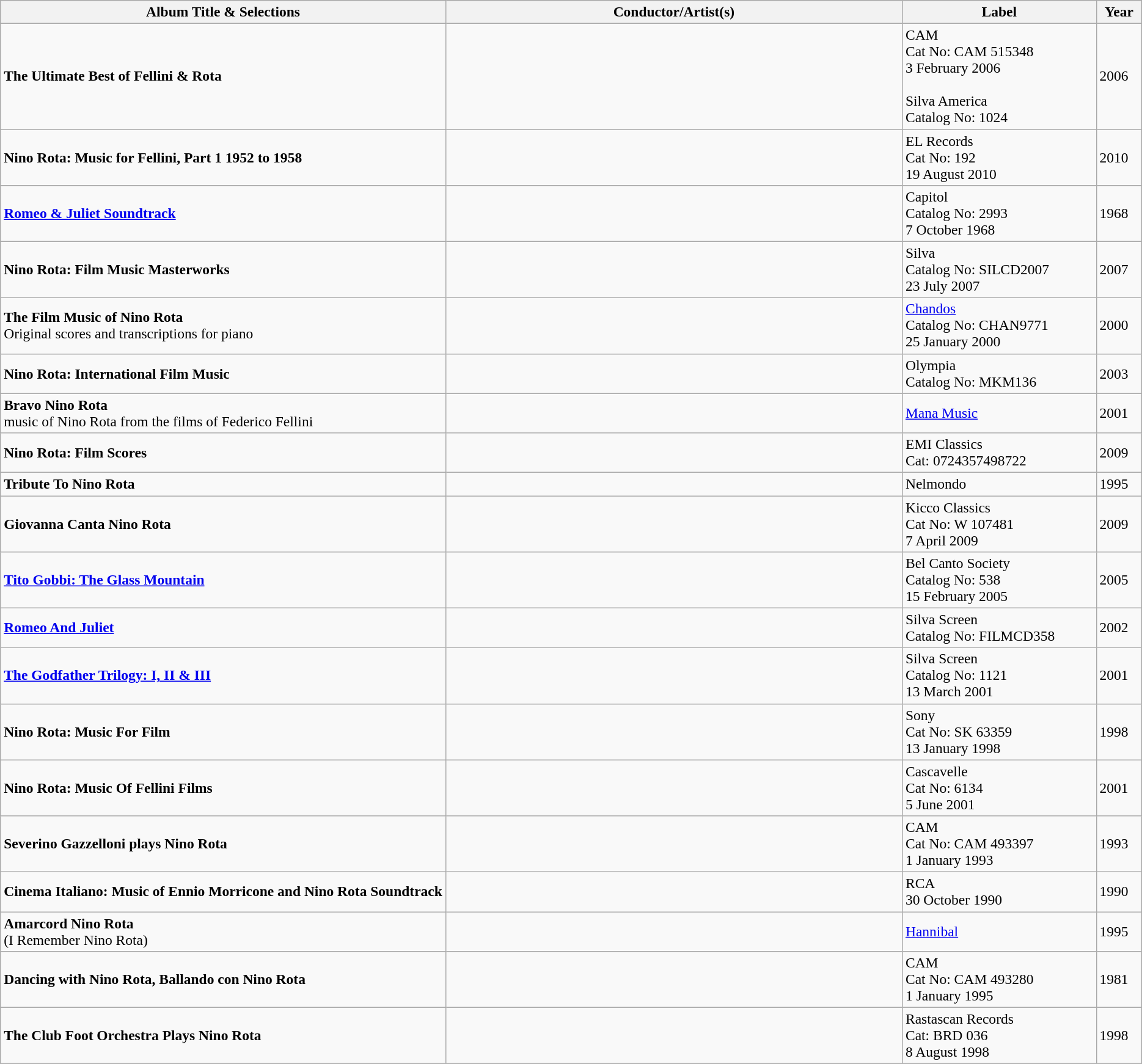<table class="wikitable sortable" style="font-size:98%;">
<tr>
<th style="width:39%;">Album Title & Selections</th>
<th style="width:40%;">Conductor/Artist(s)</th>
<th style="width:17%;">Label</th>
<th style="width:4%;">Year</th>
</tr>
<tr>
<td><strong>The Ultimate Best of Fellini & Rota</strong><br></td>
<td></td>
<td>CAM<br>Cat No: CAM 515348<br>3 February 2006<br><br>Silva America<br>Catalog No: 1024</td>
<td>2006</td>
</tr>
<tr>
<td><strong>Nino Rota: Music for Fellini, Part 1 1952 to 1958</strong><br></td>
<td></td>
<td>EL Records<br>Cat No: 192<br>19 August 2010</td>
<td>2010</td>
</tr>
<tr>
<td><strong><a href='#'>Romeo & Juliet Soundtrack</a></strong></td>
<td></td>
<td>Capitol<br>Catalog No: 2993<br>7 October 1968</td>
<td>1968</td>
</tr>
<tr>
<td><strong>Nino Rota: Film Music Masterworks</strong><br></td>
<td></td>
<td>Silva<br>Catalog No: SILCD2007<br>23 July 2007</td>
<td>2007</td>
</tr>
<tr>
<td><strong>The Film Music of Nino Rota</strong><br>Original scores and transcriptions for piano<br></td>
<td></td>
<td><a href='#'>Chandos</a><br>Catalog No: CHAN9771<br>25 January 2000</td>
<td>2000</td>
</tr>
<tr>
<td><strong>Nino Rota: International Film Music</strong><br></td>
<td></td>
<td>Olympia<br>Catalog No: MKM136</td>
<td>2003</td>
</tr>
<tr>
<td><strong>Bravo Nino Rota</strong><br>music of Nino Rota from the films of Federico Fellini</td>
<td></td>
<td><a href='#'>Mana Music</a></td>
<td>2001</td>
</tr>
<tr>
<td><strong>Nino Rota: Film Scores</strong><br></td>
<td></td>
<td>EMI Classics<br>Cat: 0724357498722</td>
<td>2009</td>
</tr>
<tr>
<td><strong>Tribute To Nino Rota</strong><br></td>
<td></td>
<td>Nelmondo</td>
<td>1995</td>
</tr>
<tr>
<td><strong>Giovanna Canta Nino Rota</strong><br></td>
<td></td>
<td>Kicco Classics<br>Cat No: W 107481<br>7 April 2009</td>
<td>2009</td>
</tr>
<tr>
<td><strong><a href='#'>Tito Gobbi: The Glass Mountain</a></strong><br></td>
<td></td>
<td>Bel Canto Society<br>Catalog No: 538<br>15 February 2005</td>
<td>2005</td>
</tr>
<tr>
<td><strong><a href='#'>Romeo And Juliet</a></strong><br></td>
<td></td>
<td>Silva Screen<br>Catalog No: FILMCD358</td>
<td>2002</td>
</tr>
<tr>
<td><strong><a href='#'>The Godfather Trilogy: I, II & III</a></strong><br></td>
<td></td>
<td>Silva Screen<br>Catalog No: 1121<br>13 March 2001</td>
<td>2001</td>
</tr>
<tr>
<td><strong>Nino Rota: Music For Film</strong><br></td>
<td></td>
<td>Sony<br>Cat No: SK 63359<br>13 January 1998</td>
<td>1998</td>
</tr>
<tr>
<td><strong>Nino Rota: Music Of Fellini Films</strong><br></td>
<td></td>
<td>Cascavelle<br>Cat No: 6134<br>5 June 2001</td>
<td>2001</td>
</tr>
<tr>
<td><strong>Severino Gazzelloni plays Nino Rota</strong><br></td>
<td></td>
<td>CAM<br>Cat No: CAM 493397<br>1 January 1993</td>
<td>1993</td>
</tr>
<tr>
<td><strong>Cinema Italiano: Music of Ennio Morricone and Nino Rota Soundtrack</strong><br></td>
<td></td>
<td>RCA<br>30 October 1990</td>
<td>1990</td>
</tr>
<tr>
<td><strong>Amarcord Nino Rota</strong><br>(I Remember Nino Rota)</td>
<td></td>
<td><a href='#'>Hannibal</a></td>
<td>1995</td>
</tr>
<tr>
<td><strong>Dancing with Nino Rota, Ballando con Nino Rota</strong><br></td>
<td></td>
<td>CAM<br>Cat No: CAM 493280<br>1 January 1995</td>
<td>1981</td>
</tr>
<tr>
<td><strong>The Club Foot Orchestra Plays Nino Rota</strong><br></td>
<td></td>
<td>Rastascan Records<br>Cat: BRD 036<br>8 August 1998</td>
<td>1998</td>
</tr>
<tr>
</tr>
</table>
